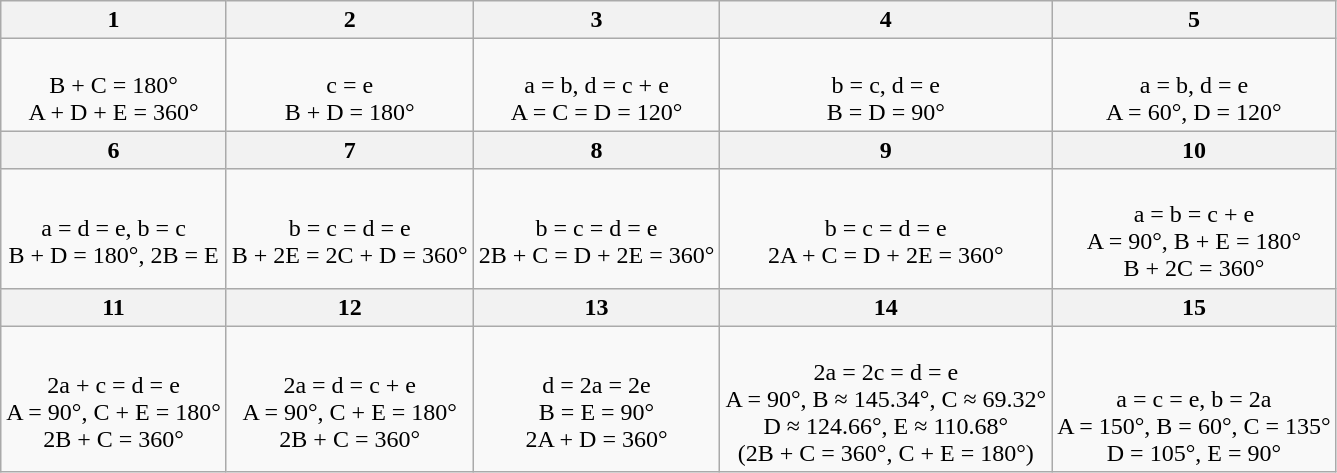<table class=wikitable>
<tr>
<th>1</th>
<th>2</th>
<th>3</th>
<th>4</th>
<th>5</th>
</tr>
<tr align=center>
<td><br>B + C = 180°<br>A + D + E = 360°</td>
<td><br>c = e<br>B + D = 180°</td>
<td><br>a = b, d = c + e<br>A = C = D = 120°</td>
<td><br>b = c, d = e<br>B = D = 90°</td>
<td><br>a = b, d = e<br>A = 60°, D = 120°</td>
</tr>
<tr align=center>
<th>6</th>
<th>7</th>
<th>8</th>
<th>9</th>
<th>10</th>
</tr>
<tr align=center>
<td><br>a = d = e, b = c<br>B + D = 180°, 2B = E</td>
<td><br>b = c = d = e<br>B + 2E = 2C + D = 360°</td>
<td><br>b = c = d = e<br>2B + C = D + 2E = 360°</td>
<td><br>b = c = d = e<br>2A + C = D + 2E = 360°</td>
<td><br>a = b = c + e<br>A = 90°, B + E = 180°<br>B + 2C = 360°</td>
</tr>
<tr align=center>
<th>11</th>
<th>12</th>
<th>13</th>
<th>14</th>
<th>15</th>
</tr>
<tr align=center>
<td><br>2a + c = d = e<br>A = 90°, C + E = 180°<br>2B + C = 360°</td>
<td><br>2a = d = c + e<br>A = 90°, C + E = 180°<br>2B + C = 360°</td>
<td><br>d = 2a = 2e<br>B = E = 90°<br>2A + D = 360°</td>
<td><br>2a = 2c = d = e<br>A = 90°, B ≈ 145.34°, C ≈ 69.32°<br>D ≈ 124.66°, E ≈ 110.68°<br>(2B + C = 360°, C + E = 180°)</td>
<td><br><br>a = c = e, b = 2a<br>A = 150°, B = 60°, C = 135°<br>D = 105°, E = 90°</td>
</tr>
</table>
